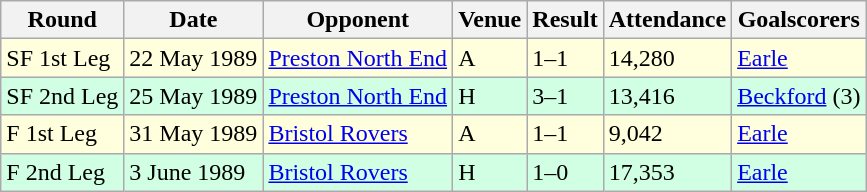<table class="wikitable">
<tr>
<th>Round</th>
<th>Date</th>
<th>Opponent</th>
<th>Venue</th>
<th>Result</th>
<th>Attendance</th>
<th>Goalscorers</th>
</tr>
<tr style="background-color: #ffffdd;">
<td>SF 1st Leg</td>
<td>22 May 1989</td>
<td><a href='#'>Preston North End</a></td>
<td>A</td>
<td>1–1</td>
<td>14,280</td>
<td><a href='#'>Earle</a></td>
</tr>
<tr style="background-color: #d0ffe3;">
<td>SF 2nd Leg</td>
<td>25 May 1989</td>
<td><a href='#'>Preston North End</a></td>
<td>H</td>
<td>3–1</td>
<td>13,416</td>
<td><a href='#'>Beckford</a> (3)</td>
</tr>
<tr style="background-color: #ffffdd;">
<td>F 1st Leg</td>
<td>31 May 1989</td>
<td><a href='#'>Bristol Rovers</a></td>
<td>A</td>
<td>1–1</td>
<td>9,042</td>
<td><a href='#'>Earle</a></td>
</tr>
<tr style="background-color: #d0ffe3;">
<td>F 2nd Leg</td>
<td>3 June 1989</td>
<td><a href='#'>Bristol Rovers</a></td>
<td>H</td>
<td>1–0</td>
<td>17,353</td>
<td><a href='#'>Earle</a></td>
</tr>
</table>
